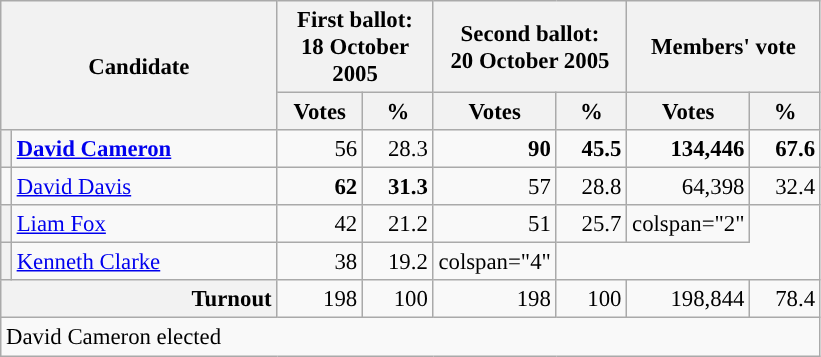<table class="wikitable" style="font-size:95%; text-align:right"            |>
<tr>
<th colspan="2" rowspan=2>Candidate</th>
<th colspan="2">First ballot:<br>18 October 2005</th>
<th colspan="2">Second ballot:<br>20 October 2005</th>
<th colspan="2">Members' vote</th>
</tr>
<tr>
<th style="width: 50px">Votes</th>
<th style="width: 40px">%</th>
<th style="width: 50px">Votes</th>
<th style="width: 40px">%</th>
<th style="width: 50px">Votes</th>
<th style="width: 40px">%</th>
</tr>
<tr>
<th style="background-color: "></th>
<td style="width: 170px; text-align:left"><strong><a href='#'>David Cameron</a></strong></td>
<td>56</td>
<td>28.3</td>
<td><strong>90</strong></td>
<td><strong>45.5</strong></td>
<td><strong>134,446</strong></td>
<td><strong>67.6</strong></td>
</tr>
<tr>
<td style="background-color: "></td>
<td style="width: 170px; text-align:left"><a href='#'>David Davis</a></td>
<td><strong>62</strong></td>
<td><strong>31.3</strong></td>
<td>57</td>
<td>28.8</td>
<td>64,398</td>
<td>32.4</td>
</tr>
<tr>
<th style="background-color: "></th>
<td style="width: 170px; text-align:left"><a href='#'>Liam Fox</a></td>
<td>42</td>
<td>21.2</td>
<td>51</td>
<td>25.7</td>
<td>colspan="2" </td>
</tr>
<tr>
<th style="background-color: "></th>
<td style="width: 170px; text-align:left"><a href='#'>Kenneth Clarke</a></td>
<td>38</td>
<td>19.2</td>
<td>colspan="4" </td>
</tr>
<tr>
<th colspan="2" style="text-align:right;">Turnout</th>
<td>198</td>
<td>100</td>
<td>198</td>
<td>100</td>
<td>198,844</td>
<td>78.4</td>
</tr>
<tr>
<td colspan="8" style="text-align:left;">David Cameron elected</td>
</tr>
</table>
